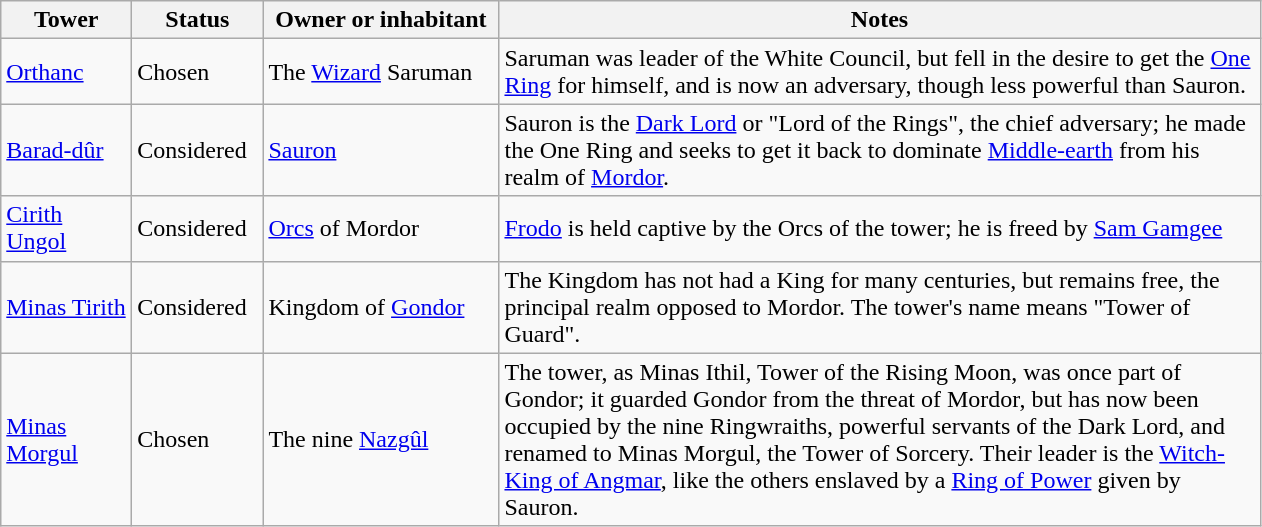<table class="wikitable">
<tr>
<th style="width:  80px;">Tower</th>
<th style="width:  80px;">Status</th>
<th style="width: 150px;">Owner or inhabitant</th>
<th style="width: 500px;">Notes</th>
</tr>
<tr>
<td><a href='#'>Orthanc</a></td>
<td>Chosen</td>
<td>The <a href='#'>Wizard</a> Saruman</td>
<td>Saruman was leader of the White Council, but fell in the desire to get the <a href='#'>One Ring</a> for himself, and is now an adversary, though less powerful than Sauron.</td>
</tr>
<tr>
<td><a href='#'>Barad-dûr</a></td>
<td>Considered</td>
<td><a href='#'>Sauron</a></td>
<td>Sauron is the <a href='#'>Dark Lord</a> or "Lord of the Rings", the chief adversary; he made the One Ring and seeks to get it back to dominate <a href='#'>Middle-earth</a> from his realm of <a href='#'>Mordor</a>.</td>
</tr>
<tr>
<td><a href='#'>Cirith Ungol</a></td>
<td>Considered</td>
<td><a href='#'>Orcs</a> of Mordor</td>
<td><a href='#'>Frodo</a> is held captive by the Orcs of the tower; he is freed by <a href='#'>Sam Gamgee</a></td>
</tr>
<tr>
<td><a href='#'>Minas Tirith</a></td>
<td>Considered</td>
<td>Kingdom of <a href='#'>Gondor</a></td>
<td>The Kingdom has not had a King for many centuries, but remains free, the principal realm opposed to Mordor. The tower's name means "Tower of Guard".</td>
</tr>
<tr>
<td><a href='#'>Minas Morgul</a></td>
<td>Chosen</td>
<td>The nine <a href='#'>Nazgûl</a></td>
<td>The tower, as Minas Ithil, Tower of the Rising Moon, was once part of Gondor; it guarded Gondor from the threat of Mordor, but has now been occupied by the nine Ringwraiths, powerful servants of the Dark Lord, and renamed to Minas Morgul, the Tower of Sorcery. Their leader is the <a href='#'>Witch-King of Angmar</a>, like the others enslaved by a <a href='#'>Ring of Power</a> given by Sauron.</td>
</tr>
</table>
